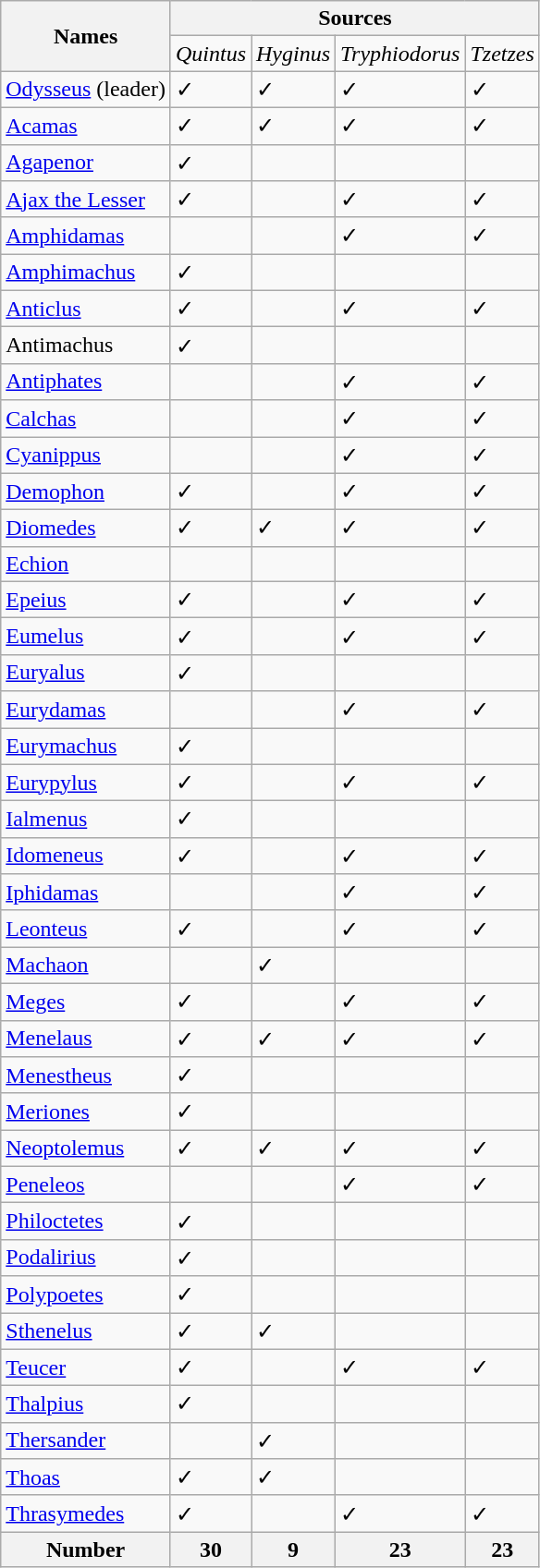<table class="wikitable">
<tr>
<th rowspan="2">Names</th>
<th colspan="4">Sources</th>
</tr>
<tr>
<td><em>Quintus</em></td>
<td><em>Hyginus</em></td>
<td><em>Tryphiodorus</em></td>
<td><em>Tzetzes</em></td>
</tr>
<tr>
<td><a href='#'>Odysseus</a> (leader)</td>
<td>✓</td>
<td>✓</td>
<td>✓</td>
<td>✓</td>
</tr>
<tr>
<td><a href='#'>Acamas</a></td>
<td>✓</td>
<td>✓</td>
<td>✓</td>
<td>✓</td>
</tr>
<tr>
<td><a href='#'>Agapenor</a></td>
<td>✓</td>
<td></td>
<td></td>
<td></td>
</tr>
<tr>
<td><a href='#'>Ajax the Lesser</a></td>
<td>✓</td>
<td></td>
<td>✓</td>
<td>✓</td>
</tr>
<tr>
<td><a href='#'>Amphidamas</a></td>
<td></td>
<td></td>
<td>✓</td>
<td>✓</td>
</tr>
<tr>
<td><a href='#'>Amphimachus</a></td>
<td>✓</td>
<td></td>
<td></td>
<td></td>
</tr>
<tr>
<td><a href='#'>Anticlus</a></td>
<td>✓</td>
<td></td>
<td>✓</td>
<td>✓</td>
</tr>
<tr>
<td>Antimachus</td>
<td>✓</td>
<td></td>
<td></td>
<td></td>
</tr>
<tr>
<td><a href='#'>Antiphates</a></td>
<td></td>
<td></td>
<td>✓</td>
<td>✓</td>
</tr>
<tr>
<td><a href='#'>Calchas</a></td>
<td></td>
<td></td>
<td>✓</td>
<td>✓</td>
</tr>
<tr>
<td><a href='#'>Cyanippus</a></td>
<td></td>
<td></td>
<td>✓</td>
<td>✓</td>
</tr>
<tr>
<td><a href='#'>Demophon</a></td>
<td>✓</td>
<td></td>
<td>✓</td>
<td>✓</td>
</tr>
<tr>
<td><a href='#'>Diomedes</a></td>
<td>✓</td>
<td>✓</td>
<td>✓</td>
<td>✓</td>
</tr>
<tr>
<td><a href='#'>Echion</a></td>
<td></td>
<td></td>
<td></td>
<td></td>
</tr>
<tr>
<td><a href='#'>Epeius</a></td>
<td>✓</td>
<td></td>
<td>✓</td>
<td>✓</td>
</tr>
<tr>
<td><a href='#'>Eumelus</a></td>
<td>✓</td>
<td></td>
<td>✓</td>
<td>✓</td>
</tr>
<tr>
<td><a href='#'>Euryalus</a></td>
<td>✓</td>
<td></td>
<td></td>
<td></td>
</tr>
<tr>
<td><a href='#'>Eurydamas</a></td>
<td></td>
<td></td>
<td>✓</td>
<td>✓</td>
</tr>
<tr>
<td><a href='#'>Eurymachus</a></td>
<td>✓</td>
<td></td>
<td></td>
<td></td>
</tr>
<tr>
<td><a href='#'>Eurypylus</a></td>
<td>✓</td>
<td></td>
<td>✓</td>
<td>✓</td>
</tr>
<tr>
<td><a href='#'>Ialmenus</a></td>
<td>✓</td>
<td></td>
<td></td>
<td></td>
</tr>
<tr>
<td><a href='#'>Idomeneus</a></td>
<td>✓</td>
<td></td>
<td>✓</td>
<td>✓</td>
</tr>
<tr>
<td><a href='#'>Iphidamas</a></td>
<td></td>
<td></td>
<td>✓</td>
<td>✓</td>
</tr>
<tr>
<td><a href='#'>Leonteus</a></td>
<td>✓</td>
<td></td>
<td>✓</td>
<td>✓</td>
</tr>
<tr>
<td><a href='#'>Machaon</a></td>
<td></td>
<td>✓</td>
<td></td>
<td></td>
</tr>
<tr>
<td><a href='#'>Meges</a></td>
<td>✓</td>
<td></td>
<td>✓</td>
<td>✓</td>
</tr>
<tr>
<td><a href='#'>Menelaus</a></td>
<td>✓</td>
<td>✓</td>
<td>✓</td>
<td>✓</td>
</tr>
<tr>
<td><a href='#'>Menestheus</a></td>
<td>✓</td>
<td></td>
<td></td>
<td></td>
</tr>
<tr>
<td><a href='#'>Meriones</a></td>
<td>✓</td>
<td></td>
<td></td>
<td></td>
</tr>
<tr>
<td><a href='#'>Neoptolemus</a></td>
<td>✓</td>
<td>✓</td>
<td>✓</td>
<td>✓</td>
</tr>
<tr>
<td><a href='#'>Peneleos</a></td>
<td></td>
<td></td>
<td>✓</td>
<td>✓</td>
</tr>
<tr>
<td><a href='#'>Philoctetes</a></td>
<td>✓</td>
<td></td>
<td></td>
<td></td>
</tr>
<tr>
<td><a href='#'>Podalirius</a></td>
<td>✓</td>
<td></td>
<td></td>
<td></td>
</tr>
<tr>
<td><a href='#'>Polypoetes</a></td>
<td>✓</td>
<td></td>
<td></td>
<td></td>
</tr>
<tr>
<td><a href='#'>Sthenelus</a></td>
<td>✓</td>
<td>✓</td>
<td></td>
<td></td>
</tr>
<tr>
<td><a href='#'>Teucer</a></td>
<td>✓</td>
<td></td>
<td>✓</td>
<td>✓</td>
</tr>
<tr>
<td><a href='#'>Thalpius</a></td>
<td>✓</td>
<td></td>
<td></td>
<td></td>
</tr>
<tr>
<td><a href='#'>Thersander</a></td>
<td></td>
<td>✓</td>
<td></td>
<td></td>
</tr>
<tr>
<td><a href='#'>Thoas</a></td>
<td>✓</td>
<td>✓</td>
<td></td>
<td></td>
</tr>
<tr>
<td><a href='#'>Thrasymedes</a></td>
<td>✓</td>
<td></td>
<td>✓</td>
<td>✓</td>
</tr>
<tr>
<th>Number</th>
<th>30</th>
<th>9</th>
<th>23</th>
<th>23</th>
</tr>
</table>
